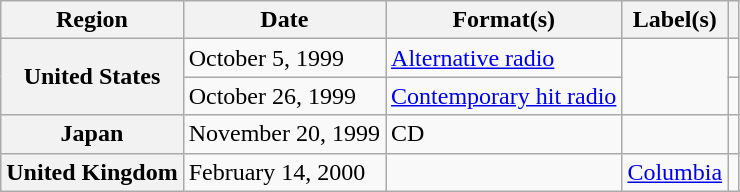<table class="wikitable plainrowheaders">
<tr>
<th scope="col">Region</th>
<th scope="col">Date</th>
<th scope="col">Format(s)</th>
<th scope="col">Label(s)</th>
<th scope="col"></th>
</tr>
<tr>
<th rowspan="2" scope="row">United States</th>
<td>October 5, 1999</td>
<td><a href='#'>Alternative radio</a></td>
<td rowspan="2"></td>
<td></td>
</tr>
<tr>
<td>October 26, 1999</td>
<td><a href='#'>Contemporary hit radio</a></td>
<td></td>
</tr>
<tr>
<th scope="row">Japan</th>
<td>November 20, 1999</td>
<td>CD</td>
<td></td>
<td></td>
</tr>
<tr>
<th scope="row">United Kingdom</th>
<td>February 14, 2000</td>
<td></td>
<td><a href='#'>Columbia</a></td>
<td></td>
</tr>
</table>
